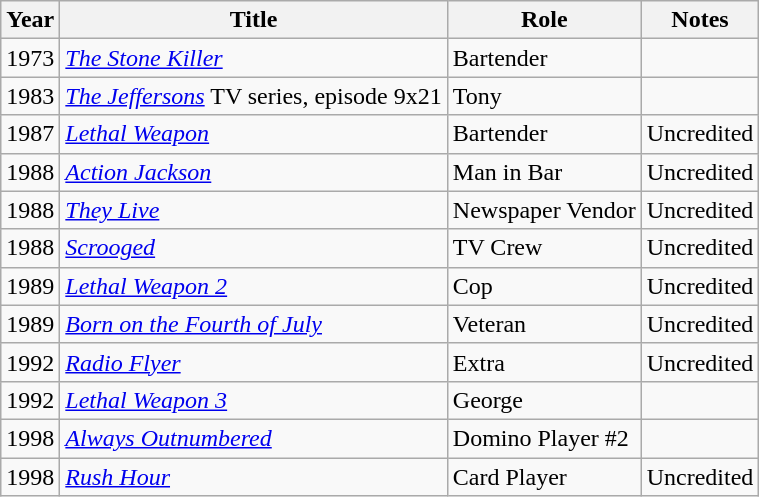<table class="wikitable">
<tr>
<th>Year</th>
<th>Title</th>
<th>Role</th>
<th>Notes</th>
</tr>
<tr>
<td>1973</td>
<td><em><a href='#'>The Stone Killer</a></em></td>
<td>Bartender</td>
<td></td>
</tr>
<tr>
<td>1983</td>
<td><em><a href='#'>The Jeffersons</a></em> TV series, episode 9x21</td>
<td>Tony</td>
<td></td>
</tr>
<tr>
<td>1987</td>
<td><em><a href='#'>Lethal Weapon</a></em></td>
<td>Bartender</td>
<td>Uncredited</td>
</tr>
<tr>
<td>1988</td>
<td><em><a href='#'>Action Jackson</a></em></td>
<td>Man in Bar</td>
<td>Uncredited</td>
</tr>
<tr>
<td>1988</td>
<td><em><a href='#'>They Live</a></em></td>
<td>Newspaper Vendor</td>
<td>Uncredited</td>
</tr>
<tr>
<td>1988</td>
<td><em><a href='#'>Scrooged</a></em></td>
<td>TV Crew</td>
<td>Uncredited</td>
</tr>
<tr>
<td>1989</td>
<td><em><a href='#'>Lethal Weapon 2</a></em></td>
<td>Cop</td>
<td>Uncredited</td>
</tr>
<tr>
<td>1989</td>
<td><em><a href='#'>Born on the Fourth of July</a></em></td>
<td>Veteran</td>
<td>Uncredited</td>
</tr>
<tr>
<td>1992</td>
<td><em><a href='#'>Radio Flyer</a></em></td>
<td>Extra</td>
<td>Uncredited</td>
</tr>
<tr>
<td>1992</td>
<td><em><a href='#'>Lethal Weapon 3</a></em></td>
<td>George</td>
<td></td>
</tr>
<tr>
<td>1998</td>
<td><em><a href='#'>Always Outnumbered</a></em></td>
<td>Domino Player #2</td>
<td></td>
</tr>
<tr>
<td>1998</td>
<td><em><a href='#'>Rush Hour</a></em></td>
<td>Card Player</td>
<td>Uncredited</td>
</tr>
</table>
